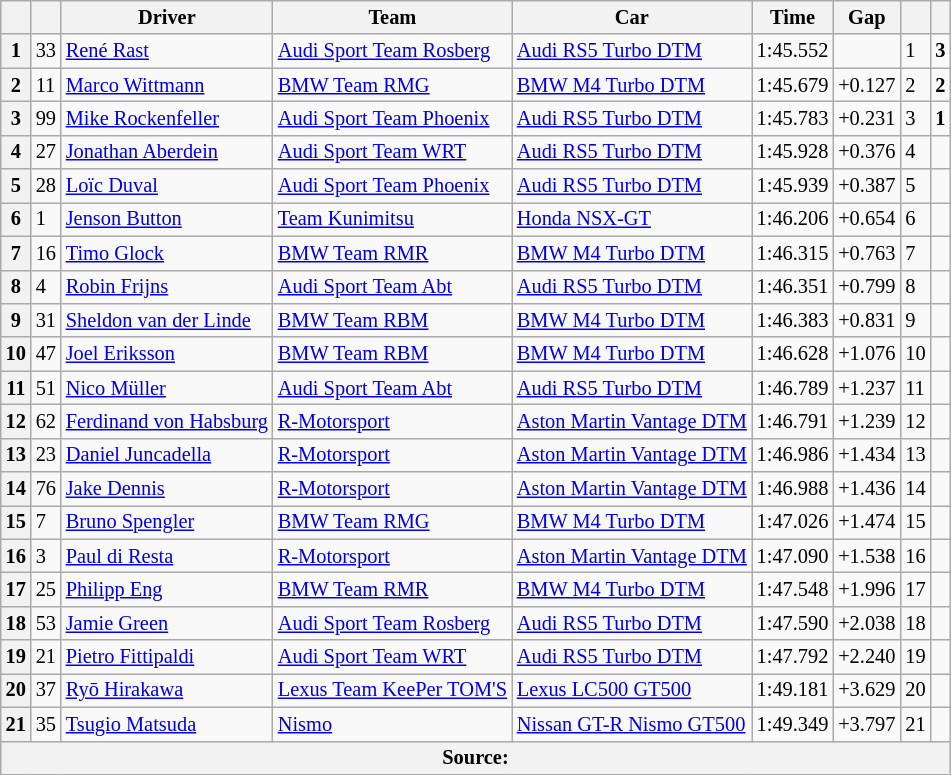<table class="wikitable" style="font-size: 85%">
<tr>
<th></th>
<th></th>
<th>Driver</th>
<th>Team</th>
<th>Car</th>
<th>Time</th>
<th>Gap</th>
<th></th>
<th></th>
</tr>
<tr>
<th>1</th>
<td>33</td>
<td> <a href='#'>René Rast</a></td>
<td><a href='#'>Audi Sport Team Rosberg</a></td>
<td><a href='#'>Audi RS5 Turbo DTM</a></td>
<td>1:45.552</td>
<td></td>
<td>1</td>
<td align=center><strong>3</strong></td>
</tr>
<tr>
<th>2</th>
<td>11</td>
<td> <a href='#'>Marco Wittmann</a></td>
<td><a href='#'>BMW Team RMG</a></td>
<td><a href='#'>BMW M4 Turbo DTM</a></td>
<td>1:45.679</td>
<td>+0.127</td>
<td>2</td>
<td align=center><strong>2</strong></td>
</tr>
<tr>
<th>3</th>
<td>99</td>
<td> <a href='#'>Mike Rockenfeller</a></td>
<td><a href='#'>Audi Sport Team Phoenix</a></td>
<td><a href='#'>Audi RS5 Turbo DTM</a></td>
<td>1:45.783</td>
<td>+0.231</td>
<td>3</td>
<td align=center><strong>1</strong></td>
</tr>
<tr>
<th>4</th>
<td>27</td>
<td> <a href='#'>Jonathan Aberdein</a></td>
<td><a href='#'>Audi Sport Team WRT</a></td>
<td><a href='#'>Audi RS5 Turbo DTM</a></td>
<td>1:45.928</td>
<td>+0.376</td>
<td>4</td>
<td align=center></td>
</tr>
<tr>
<th>5</th>
<td>28</td>
<td> <a href='#'>Loïc Duval</a></td>
<td><a href='#'>Audi Sport Team Phoenix</a></td>
<td><a href='#'>Audi RS5 Turbo DTM</a></td>
<td>1:45.939</td>
<td>+0.387</td>
<td>5</td>
<td align=center></td>
</tr>
<tr>
<th>6</th>
<td>1</td>
<td> <a href='#'>Jenson Button</a></td>
<td><a href='#'>Team Kunimitsu</a></td>
<td><a href='#'>Honda NSX-GT</a></td>
<td>1:46.206</td>
<td>+0.654</td>
<td>6</td>
<td align=center></td>
</tr>
<tr>
<th>7</th>
<td>16</td>
<td> <a href='#'>Timo Glock</a></td>
<td><a href='#'>BMW Team RMR</a></td>
<td><a href='#'>BMW M4 Turbo DTM</a></td>
<td>1:46.315</td>
<td>+0.763</td>
<td>7</td>
<td align=center></td>
</tr>
<tr>
<th>8</th>
<td>4</td>
<td> <a href='#'>Robin Frijns</a></td>
<td><a href='#'>Audi Sport Team Abt</a></td>
<td><a href='#'>Audi RS5 Turbo DTM</a></td>
<td>1:46.351</td>
<td>+0.799</td>
<td>8</td>
<td align=center></td>
</tr>
<tr>
<th>9</th>
<td>31</td>
<td> <a href='#'>Sheldon van der Linde</a></td>
<td><a href='#'>BMW Team RBM</a></td>
<td><a href='#'>BMW M4 Turbo DTM</a></td>
<td>1:46.383</td>
<td>+0.831</td>
<td>9</td>
<td align=center></td>
</tr>
<tr>
<th>10</th>
<td>47</td>
<td> <a href='#'>Joel Eriksson</a></td>
<td><a href='#'>BMW Team RBM</a></td>
<td><a href='#'>BMW M4 Turbo DTM</a></td>
<td>1:46.628</td>
<td>+1.076</td>
<td>10</td>
<td align=center></td>
</tr>
<tr>
<th>11</th>
<td>51</td>
<td> <a href='#'>Nico Müller</a></td>
<td><a href='#'>Audi Sport Team Abt</a></td>
<td><a href='#'>Audi RS5 Turbo DTM</a></td>
<td>1:46.789</td>
<td>+1.237</td>
<td>11</td>
<td align=center></td>
</tr>
<tr>
<th>12</th>
<td>62</td>
<td> <a href='#'>Ferdinand von Habsburg</a></td>
<td><a href='#'>R-Motorsport</a></td>
<td><a href='#'>Aston Martin Vantage DTM</a></td>
<td>1:46.791</td>
<td>+1.239</td>
<td>12</td>
<td align=center></td>
</tr>
<tr>
<th>13</th>
<td>23</td>
<td> <a href='#'>Daniel Juncadella</a></td>
<td><a href='#'>R-Motorsport</a></td>
<td><a href='#'>Aston Martin Vantage DTM</a></td>
<td>1:46.986</td>
<td>+1.434</td>
<td>13</td>
<td align=center></td>
</tr>
<tr>
<th>14</th>
<td>76</td>
<td> <a href='#'>Jake Dennis</a></td>
<td><a href='#'>R-Motorsport</a></td>
<td><a href='#'>Aston Martin Vantage DTM</a></td>
<td>1:46.988</td>
<td>+1.436</td>
<td>14</td>
<td align=center></td>
</tr>
<tr>
<th>15</th>
<td>7</td>
<td> <a href='#'>Bruno Spengler</a></td>
<td><a href='#'>BMW Team RMG</a></td>
<td><a href='#'>BMW M4 Turbo DTM</a></td>
<td>1:47.026</td>
<td>+1.474</td>
<td>15</td>
<td align=center></td>
</tr>
<tr>
<th>16</th>
<td>3</td>
<td> <a href='#'>Paul di Resta</a></td>
<td><a href='#'>R-Motorsport</a></td>
<td><a href='#'>Aston Martin Vantage DTM</a></td>
<td>1:47.090</td>
<td>+1.538</td>
<td>16</td>
<td align=center></td>
</tr>
<tr>
<th>17</th>
<td>25</td>
<td> <a href='#'>Philipp Eng</a></td>
<td><a href='#'>BMW Team RMR</a></td>
<td><a href='#'>BMW M4 Turbo DTM</a></td>
<td>1:47.548</td>
<td>+1.996</td>
<td>17</td>
<td align=center></td>
</tr>
<tr>
<th>18</th>
<td>53</td>
<td> <a href='#'>Jamie Green</a></td>
<td><a href='#'>Audi Sport Team Rosberg</a></td>
<td><a href='#'>Audi RS5 Turbo DTM</a></td>
<td>1:47.590</td>
<td>+2.038</td>
<td>18</td>
<td align=center></td>
</tr>
<tr>
<th>19</th>
<td>21</td>
<td> <a href='#'>Pietro Fittipaldi</a></td>
<td><a href='#'>Audi Sport Team WRT</a></td>
<td><a href='#'>Audi RS5 Turbo DTM</a></td>
<td>1:47.792</td>
<td>+2.240</td>
<td>19</td>
<td align=center></td>
</tr>
<tr>
<th>20</th>
<td>37</td>
<td> <a href='#'>Ryō Hirakawa</a></td>
<td><a href='#'>Lexus Team KeePer TOM'S</a></td>
<td><a href='#'>Lexus LC500 GT500</a></td>
<td>1:49.181</td>
<td>+3.629</td>
<td>20</td>
<td align=center></td>
</tr>
<tr>
<th>21</th>
<td>35</td>
<td> <a href='#'>Tsugio Matsuda</a></td>
<td><a href='#'>Nismo</a></td>
<td><a href='#'>Nissan GT-R Nismo GT500</a></td>
<td>1:49.349</td>
<td>+3.797</td>
<td>21</td>
<td align=center></td>
</tr>
<tr>
<th colspan=9>Source:</th>
</tr>
</table>
